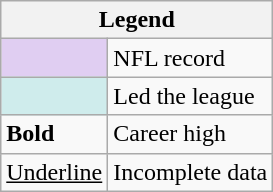<table class="wikitable">
<tr>
<th colspan="2">Legend</th>
</tr>
<tr>
<td style="background:#e0cef2; width:3em;"></td>
<td>NFL record</td>
</tr>
<tr>
<td style="background:#cfecec; width:3em;"></td>
<td>Led the league</td>
</tr>
<tr>
<td style="width:3em;"><strong>Bold</strong></td>
<td>Career high</td>
</tr>
<tr>
<td style="width:3em;"><u>Underline</u></td>
<td>Incomplete data</td>
</tr>
</table>
